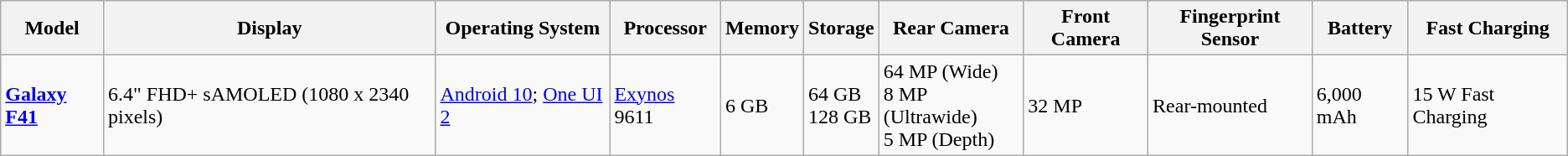<table class="wikitable">
<tr>
<th>Model</th>
<th>Display</th>
<th>Operating System</th>
<th>Processor</th>
<th>Memory</th>
<th>Storage</th>
<th>Rear Camera</th>
<th>Front Camera</th>
<th>Fingerprint Sensor</th>
<th>Battery</th>
<th>Fast Charging</th>
</tr>
<tr>
<td><strong><a href='#'>Galaxy F41</a></strong></td>
<td>6.4" FHD+ sAMOLED (1080 x 2340 pixels)</td>
<td><a href='#'>Android 10</a>; <a href='#'>One UI 2</a></td>
<td><a href='#'>Exynos</a> 9611</td>
<td>6 GB</td>
<td>64 GB<br>128 GB</td>
<td>64 MP (Wide)<br>8 MP (Ultrawide)<br>5 MP (Depth)</td>
<td>32 MP</td>
<td>Rear-mounted</td>
<td>6,000 mAh</td>
<td>15 W Fast Charging</td>
</tr>
</table>
